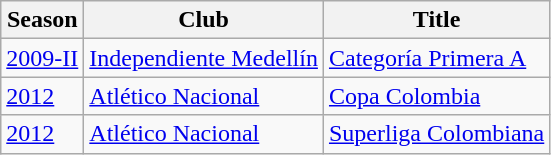<table class="wikitable">
<tr>
<th>Season</th>
<th>Club</th>
<th>Title</th>
</tr>
<tr>
<td><a href='#'>2009-II</a></td>
<td><a href='#'>Independiente Medellín</a></td>
<td><a href='#'>Categoría Primera A</a></td>
</tr>
<tr>
<td><a href='#'>2012</a></td>
<td><a href='#'>Atlético Nacional</a></td>
<td><a href='#'>Copa Colombia</a></td>
</tr>
<tr>
<td><a href='#'>2012</a></td>
<td><a href='#'>Atlético Nacional</a></td>
<td><a href='#'>Superliga Colombiana</a></td>
</tr>
</table>
